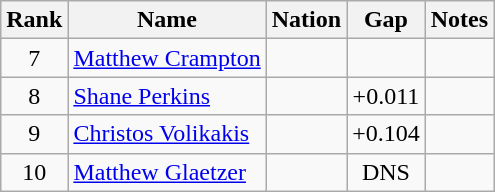<table class="wikitable sortable" style="text-align:center">
<tr>
<th>Rank</th>
<th>Name</th>
<th>Nation</th>
<th>Gap</th>
<th>Notes</th>
</tr>
<tr>
<td>7</td>
<td align=left><a href='#'>Matthew Crampton</a></td>
<td align=left></td>
<td></td>
<td></td>
</tr>
<tr>
<td>8</td>
<td align=left><a href='#'>Shane Perkins</a></td>
<td align=left></td>
<td>+0.011</td>
<td></td>
</tr>
<tr>
<td>9</td>
<td align=left><a href='#'>Christos Volikakis</a></td>
<td align=left></td>
<td>+0.104</td>
<td></td>
</tr>
<tr>
<td>10</td>
<td align=left><a href='#'>Matthew Glaetzer</a></td>
<td align=left></td>
<td>DNS</td>
<td></td>
</tr>
</table>
